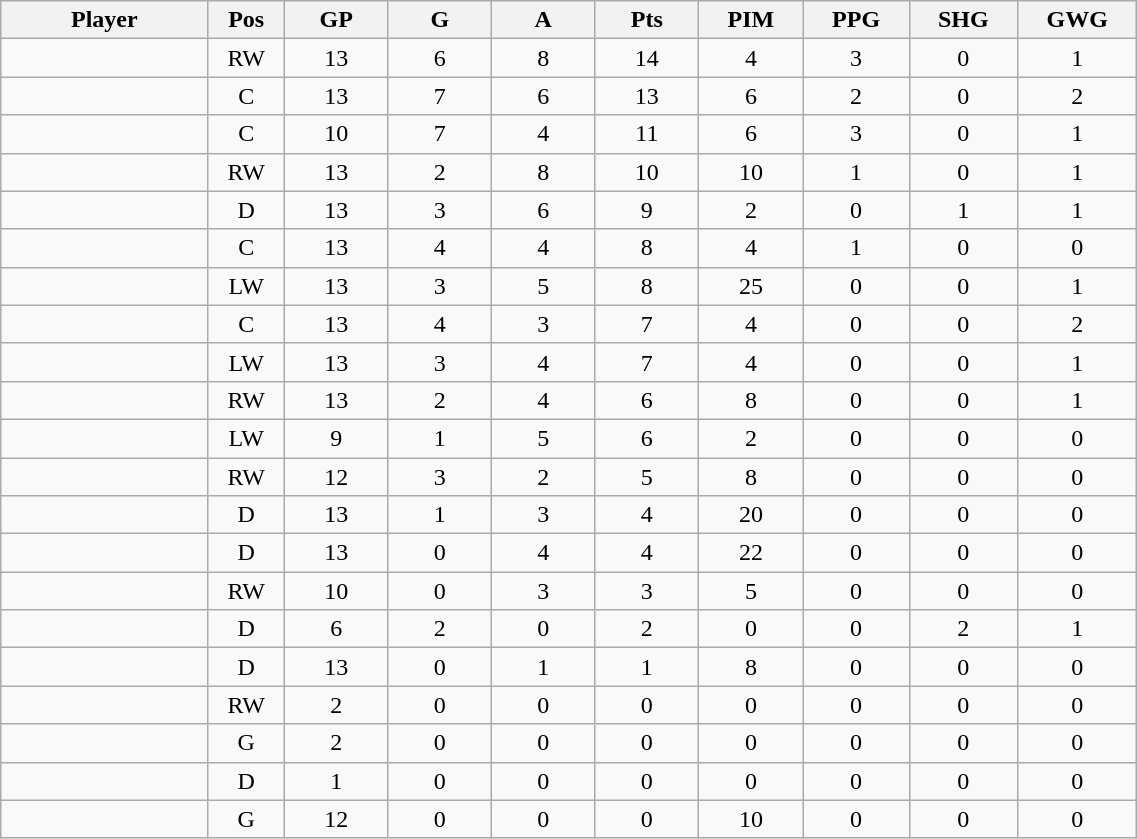<table class="wikitable sortable" width="60%">
<tr ALIGN="center">
<th bgcolor="#DDDDFF" width="10%">Player</th>
<th bgcolor="#DDDDFF" width="3%" title="Position">Pos</th>
<th bgcolor="#DDDDFF" width="5%" title="Games played">GP</th>
<th bgcolor="#DDDDFF" width="5%" title="Goals">G</th>
<th bgcolor="#DDDDFF" width="5%" title="Assists">A</th>
<th bgcolor="#DDDDFF" width="5%" title="Points">Pts</th>
<th bgcolor="#DDDDFF" width="5%" title="Penalties in minutes">PIM</th>
<th bgcolor="#DDDDFF" width="5%" title="Power-play goals">PPG</th>
<th bgcolor="#DDDDFF" width="5%" title="Short-handed goals">SHG</th>
<th bgcolor="#DDDDFF" width="5%" title="Game-winning goals">GWG</th>
</tr>
<tr align="center">
<td align="right"></td>
<td>RW</td>
<td>13</td>
<td>6</td>
<td>8</td>
<td>14</td>
<td>4</td>
<td>3</td>
<td>0</td>
<td>1</td>
</tr>
<tr align="center">
<td align="right"></td>
<td>C</td>
<td>13</td>
<td>7</td>
<td>6</td>
<td>13</td>
<td>6</td>
<td>2</td>
<td>0</td>
<td>2</td>
</tr>
<tr align="center">
<td align="right"></td>
<td>C</td>
<td>10</td>
<td>7</td>
<td>4</td>
<td>11</td>
<td>6</td>
<td>3</td>
<td>0</td>
<td>1</td>
</tr>
<tr align="center">
<td align="right"></td>
<td>RW</td>
<td>13</td>
<td>2</td>
<td>8</td>
<td>10</td>
<td>10</td>
<td>1</td>
<td>0</td>
<td>1</td>
</tr>
<tr align="center">
<td align="right"></td>
<td>D</td>
<td>13</td>
<td>3</td>
<td>6</td>
<td>9</td>
<td>2</td>
<td>0</td>
<td>1</td>
<td>1</td>
</tr>
<tr align="center">
<td align="right"></td>
<td>C</td>
<td>13</td>
<td>4</td>
<td>4</td>
<td>8</td>
<td>4</td>
<td>1</td>
<td>0</td>
<td>0</td>
</tr>
<tr align="center">
<td align="right"></td>
<td>LW</td>
<td>13</td>
<td>3</td>
<td>5</td>
<td>8</td>
<td>25</td>
<td>0</td>
<td>0</td>
<td>1</td>
</tr>
<tr align="center">
<td align="right"></td>
<td>C</td>
<td>13</td>
<td>4</td>
<td>3</td>
<td>7</td>
<td>4</td>
<td>0</td>
<td>0</td>
<td>2</td>
</tr>
<tr align="center">
<td align="right"></td>
<td>LW</td>
<td>13</td>
<td>3</td>
<td>4</td>
<td>7</td>
<td>4</td>
<td>0</td>
<td>0</td>
<td>1</td>
</tr>
<tr align="center">
<td align="right"></td>
<td>RW</td>
<td>13</td>
<td>2</td>
<td>4</td>
<td>6</td>
<td>8</td>
<td>0</td>
<td>0</td>
<td>1</td>
</tr>
<tr align="center">
<td align="right"></td>
<td>LW</td>
<td>9</td>
<td>1</td>
<td>5</td>
<td>6</td>
<td>2</td>
<td>0</td>
<td>0</td>
<td>0</td>
</tr>
<tr align="center">
<td align="right"></td>
<td>RW</td>
<td>12</td>
<td>3</td>
<td>2</td>
<td>5</td>
<td>8</td>
<td>0</td>
<td>0</td>
<td>0</td>
</tr>
<tr align="center">
<td align="right"></td>
<td>D</td>
<td>13</td>
<td>1</td>
<td>3</td>
<td>4</td>
<td>20</td>
<td>0</td>
<td>0</td>
<td>0</td>
</tr>
<tr align="center">
<td align="right"></td>
<td>D</td>
<td>13</td>
<td>0</td>
<td>4</td>
<td>4</td>
<td>22</td>
<td>0</td>
<td>0</td>
<td>0</td>
</tr>
<tr align="center">
<td align="right"></td>
<td>RW</td>
<td>10</td>
<td>0</td>
<td>3</td>
<td>3</td>
<td>5</td>
<td>0</td>
<td>0</td>
<td>0</td>
</tr>
<tr align="center">
<td align="right"></td>
<td>D</td>
<td>6</td>
<td>2</td>
<td>0</td>
<td>2</td>
<td>0</td>
<td>0</td>
<td>2</td>
<td>1</td>
</tr>
<tr align="center">
<td align="right"></td>
<td>D</td>
<td>13</td>
<td>0</td>
<td>1</td>
<td>1</td>
<td>8</td>
<td>0</td>
<td>0</td>
<td>0</td>
</tr>
<tr align="center">
<td align="right"></td>
<td>RW</td>
<td>2</td>
<td>0</td>
<td>0</td>
<td>0</td>
<td>0</td>
<td>0</td>
<td>0</td>
<td>0</td>
</tr>
<tr align="center">
<td align="right"></td>
<td>G</td>
<td>2</td>
<td>0</td>
<td>0</td>
<td>0</td>
<td>0</td>
<td>0</td>
<td>0</td>
<td>0</td>
</tr>
<tr align="center">
<td align="right"></td>
<td>D</td>
<td>1</td>
<td>0</td>
<td>0</td>
<td>0</td>
<td>0</td>
<td>0</td>
<td>0</td>
<td>0</td>
</tr>
<tr align="center">
<td align="right"></td>
<td>G</td>
<td>12</td>
<td>0</td>
<td>0</td>
<td>0</td>
<td>10</td>
<td>0</td>
<td>0</td>
<td>0</td>
</tr>
</table>
